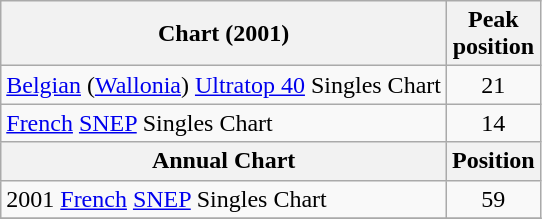<table class="wikitable">
<tr>
<th align="left">Chart (2001)</th>
<th align="center">Peak<br>position</th>
</tr>
<tr>
<td align="left"><a href='#'>Belgian</a> (<a href='#'>Wallonia</a>) <a href='#'>Ultratop 40</a> Singles Chart</td>
<td align="center">21</td>
</tr>
<tr>
<td align="left"><a href='#'>French</a> <a href='#'>SNEP</a> Singles Chart</td>
<td align="center">14</td>
</tr>
<tr>
<th align="left">Annual Chart</th>
<th align="center">Position</th>
</tr>
<tr>
<td align="left">2001 <a href='#'>French</a> <a href='#'>SNEP</a> Singles Chart</td>
<td align="center">59</td>
</tr>
<tr>
</tr>
</table>
